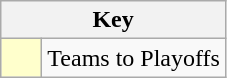<table class="wikitable" style="text-align: center;">
<tr>
<th colspan=2>Key</th>
</tr>
<tr>
<td style="background:#ffffcc; width:20px;"></td>
<td align=left>Teams to Playoffs</td>
</tr>
</table>
